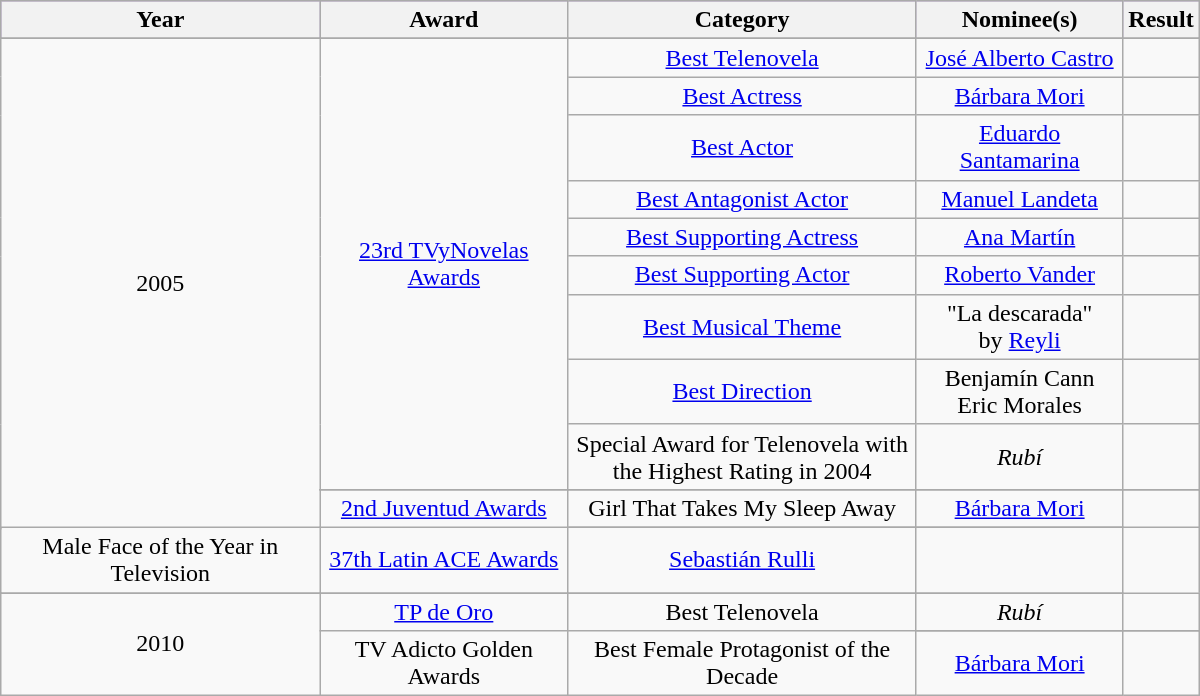<table class="wikitable" width=800px>
<tr style="background:#96c; text-align:center;">
<th>Year</th>
<th>Award</th>
<th>Category</th>
<th>Nominee(s)</th>
<th>Result</th>
</tr>
<tr>
</tr>
<tr style="text-align: center;">
<td style="text-align: center; top" rowspan="14">2005</td>
<td style="text-align: center; top" rowspan="10"><a href='#'>23rd TVyNovelas Awards</a></td>
</tr>
<tr style="text-align: center; top">
<td><a href='#'>Best Telenovela</a></td>
<td><a href='#'>José Alberto Castro</a></td>
<td></td>
</tr>
<tr style="text-align: center; top">
<td><a href='#'>Best Actress</a></td>
<td><a href='#'>Bárbara Mori</a></td>
<td></td>
</tr>
<tr style="text-align: center; top">
<td><a href='#'>Best Actor</a></td>
<td><a href='#'>Eduardo Santamarina</a></td>
<td></td>
</tr>
<tr style="text-align: center; top">
<td><a href='#'>Best Antagonist Actor</a></td>
<td><a href='#'>Manuel Landeta</a></td>
<td></td>
</tr>
<tr style="text-align: center; top">
<td><a href='#'>Best Supporting Actress</a></td>
<td><a href='#'>Ana Martín</a></td>
<td></td>
</tr>
<tr style="text-align: center; top">
<td><a href='#'>Best Supporting Actor</a></td>
<td><a href='#'>Roberto Vander</a></td>
<td></td>
</tr>
<tr style="text-align: center; top">
<td><a href='#'>Best Musical Theme</a></td>
<td>"La descarada" <br> by <a href='#'>Reyli</a></td>
<td></td>
</tr>
<tr style="text-align: center; top">
<td><a href='#'>Best Direction</a></td>
<td>Benjamín Cann <br> Eric Morales</td>
<td></td>
</tr>
<tr style="text-align: center; top">
<td>Special Award for Telenovela with <br> the Highest Rating in 2004</td>
<td><em>Rubí</em></td>
<td></td>
</tr>
<tr>
</tr>
<tr style="text-align: center;">
<td style="text-align: center; top" rowspan="2"><a href='#'>2nd Juventud Awards</a></td>
</tr>
<tr style="text-align: center; top">
<td>Girl That Takes My Sleep Away</td>
<td><a href='#'>Bárbara Mori</a></td>
<td></td>
</tr>
<tr style="text-align: center;">
<td style="text-align: center; top" rowspan="2"><a href='#'>37th Latin ACE Awards</a></td>
</tr>
<tr style="text-align: center; top">
<td>Male Face of the Year in Television</td>
<td><a href='#'>Sebastián Rulli</a></td>
<td></td>
</tr>
<tr style="text-align: center;">
</tr>
<tr style="text-align: center;">
</tr>
<tr style="text-align: center; top">
</tr>
<tr style="text-align: center;">
<td style="text-align: center; top" rowspan="4">2010</td>
<td style="text-align: center; top" rowspan="3"><a href='#'>TP de Oro</a></td>
</tr>
<tr style="text-align: center; top">
<td>Best Telenovela</td>
<td><em>Rubí</em></td>
<td></td>
</tr>
<tr style="text-align: center;">
<td style="text-align: center; top" rowspan="3">Best Female Protagonist of the Decade</td>
</tr>
<tr style="text-align: center; top">
<td>TV Adicto Golden Awards</td>
<td><a href='#'>Bárbara Mori</a></td>
<td></td>
</tr>
</table>
